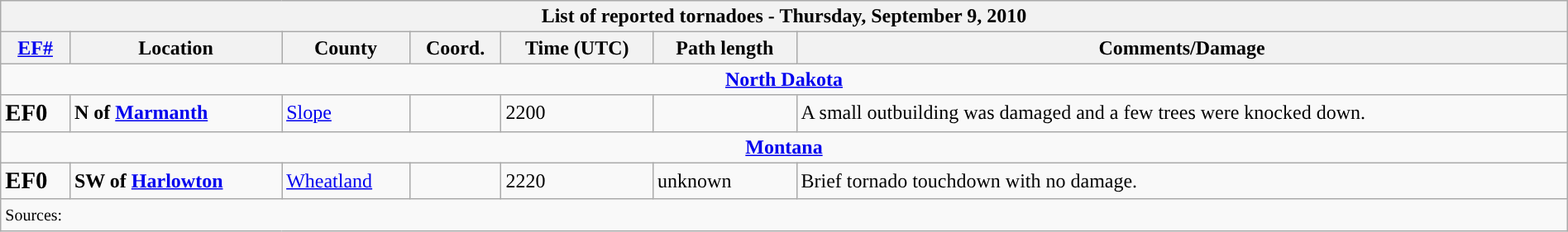<table class="wikitable collapsible" width="100%">
<tr>
<th colspan="7">List of reported tornadoes - Thursday, September 9, 2010</th>
</tr>
<tr>
<th><a href='#'>EF#</a></th>
<th>Location</th>
<th>County</th>
<th>Coord.</th>
<th>Time (UTC)</th>
<th>Path length</th>
<th>Comments/Damage</th>
</tr>
<tr>
<td colspan="7" align=center><strong><a href='#'>North Dakota</a></strong></td>
</tr>
<tr>
<td><big><strong>EF0</strong></big></td>
<td><strong>N of <a href='#'>Marmanth</a></strong></td>
<td><a href='#'>Slope</a></td>
<td></td>
<td>2200</td>
<td></td>
<td>A small outbuilding was damaged and a few trees were knocked down.</td>
</tr>
<tr>
<td colspan="7" align=center><strong><a href='#'>Montana</a></strong></td>
</tr>
<tr>
<td><big><strong>EF0</strong></big></td>
<td><strong>SW of <a href='#'>Harlowton</a></strong></td>
<td><a href='#'>Wheatland</a></td>
<td></td>
<td>2220</td>
<td>unknown</td>
<td>Brief tornado touchdown with no damage.</td>
</tr>
<tr>
<td colspan="7"><small>Sources:<br></small></td>
</tr>
</table>
